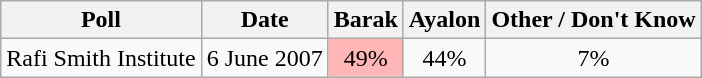<table class="wikitable" style="text-align:center">
<tr>
<th>Poll</th>
<th>Date</th>
<th>Barak</th>
<th>Ayalon</th>
<th>Other / Don't Know</th>
</tr>
<tr>
<td>Rafi Smith Institute</td>
<td>6 June 2007</td>
<td style="background:#ffb6b6;">49%</td>
<td>44%</td>
<td>7%</td>
</tr>
</table>
